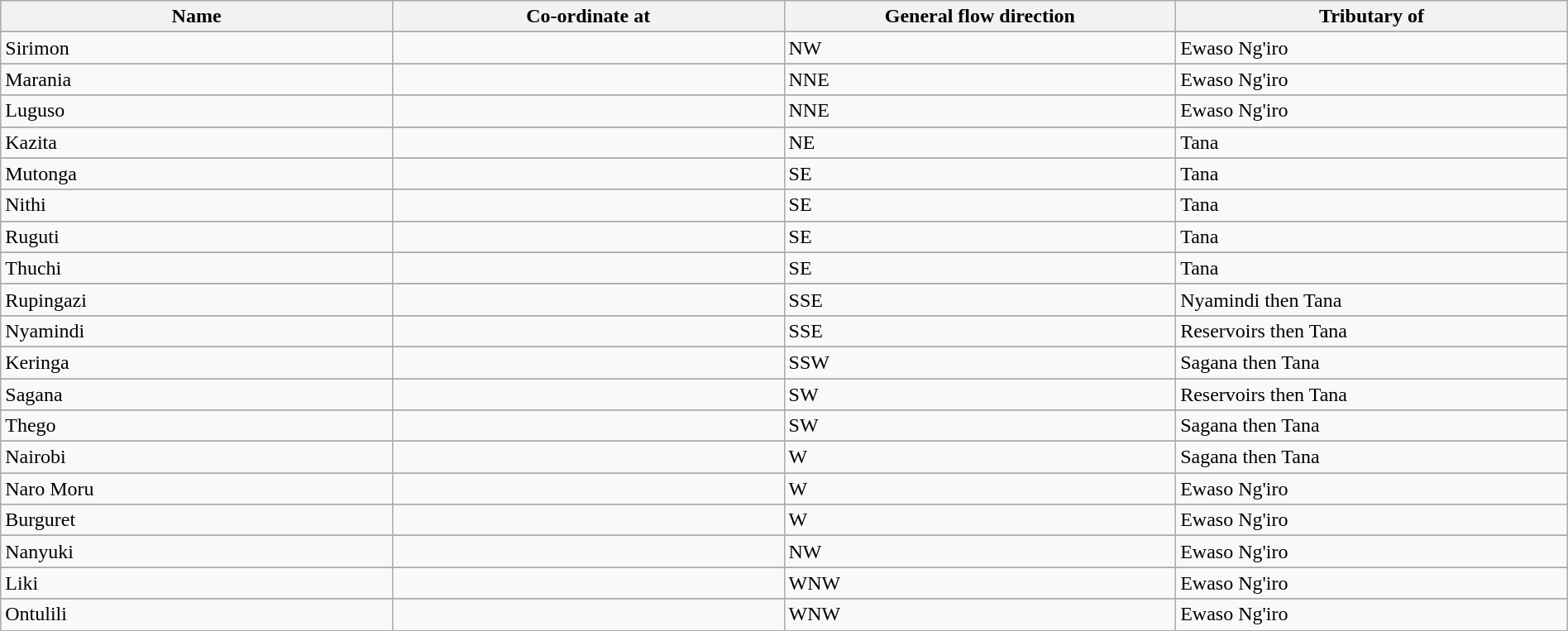<table width=100% class="wikitable sortable" style="text-align:left;" bgcolor="#ffebad">
<tr valign="top">
<th>Name</th>
<th width="25%">Co-ordinate at </th>
<th width="25%">General flow direction</th>
<th width="25%">Tributary of</th>
</tr>
<tr>
</tr>
<tr valign="top">
<td>Sirimon</td>
<td></td>
<td>NW</td>
<td>Ewaso Ng'iro</td>
</tr>
<tr>
</tr>
<tr valign="top">
<td>Marania</td>
<td></td>
<td>NNE</td>
<td>Ewaso Ng'iro</td>
</tr>
<tr>
</tr>
<tr valign="top">
<td>Luguso</td>
<td></td>
<td>NNE</td>
<td>Ewaso Ng'iro</td>
</tr>
<tr>
</tr>
<tr valign="top">
<td>Kazita</td>
<td></td>
<td>NE</td>
<td>Tana</td>
</tr>
<tr>
</tr>
<tr valign="top">
<td>Mutonga</td>
<td></td>
<td>SE</td>
<td>Tana</td>
</tr>
<tr>
</tr>
<tr valign="top">
<td>Nithi</td>
<td></td>
<td>SE</td>
<td>Tana</td>
</tr>
<tr>
</tr>
<tr valign="top">
<td>Ruguti</td>
<td></td>
<td>SE</td>
<td>Tana</td>
</tr>
<tr>
</tr>
<tr valign="top">
<td>Thuchi</td>
<td></td>
<td>SE</td>
<td>Tana</td>
</tr>
<tr>
</tr>
<tr valign="top">
<td>Rupingazi</td>
<td></td>
<td>SSE</td>
<td>Nyamindi then Tana</td>
</tr>
<tr>
</tr>
<tr valign="top">
<td>Nyamindi</td>
<td></td>
<td>SSE</td>
<td>Reservoirs then Tana</td>
</tr>
<tr>
</tr>
<tr valign="top">
<td>Keringa</td>
<td></td>
<td>SSW</td>
<td>Sagana then Tana</td>
</tr>
<tr>
</tr>
<tr valign="top">
<td>Sagana</td>
<td></td>
<td>SW</td>
<td>Reservoirs then Tana</td>
</tr>
<tr>
</tr>
<tr valign="top">
<td>Thego</td>
<td></td>
<td>SW</td>
<td>Sagana then Tana</td>
</tr>
<tr>
</tr>
<tr valign="top">
<td>Nairobi</td>
<td></td>
<td>W</td>
<td>Sagana then Tana</td>
</tr>
<tr>
</tr>
<tr valign="top">
<td>Naro Moru</td>
<td></td>
<td>W</td>
<td>Ewaso Ng'iro</td>
</tr>
<tr>
</tr>
<tr valign="top">
<td>Burguret</td>
<td></td>
<td>W</td>
<td>Ewaso Ng'iro</td>
</tr>
<tr>
</tr>
<tr valign="top">
<td>Nanyuki</td>
<td></td>
<td>NW</td>
<td>Ewaso Ng'iro</td>
</tr>
<tr>
</tr>
<tr valign="top">
<td>Liki</td>
<td></td>
<td>WNW</td>
<td>Ewaso Ng'iro</td>
</tr>
<tr>
</tr>
<tr valign="top">
<td>Ontulili</td>
<td></td>
<td>WNW</td>
<td>Ewaso Ng'iro</td>
</tr>
</table>
